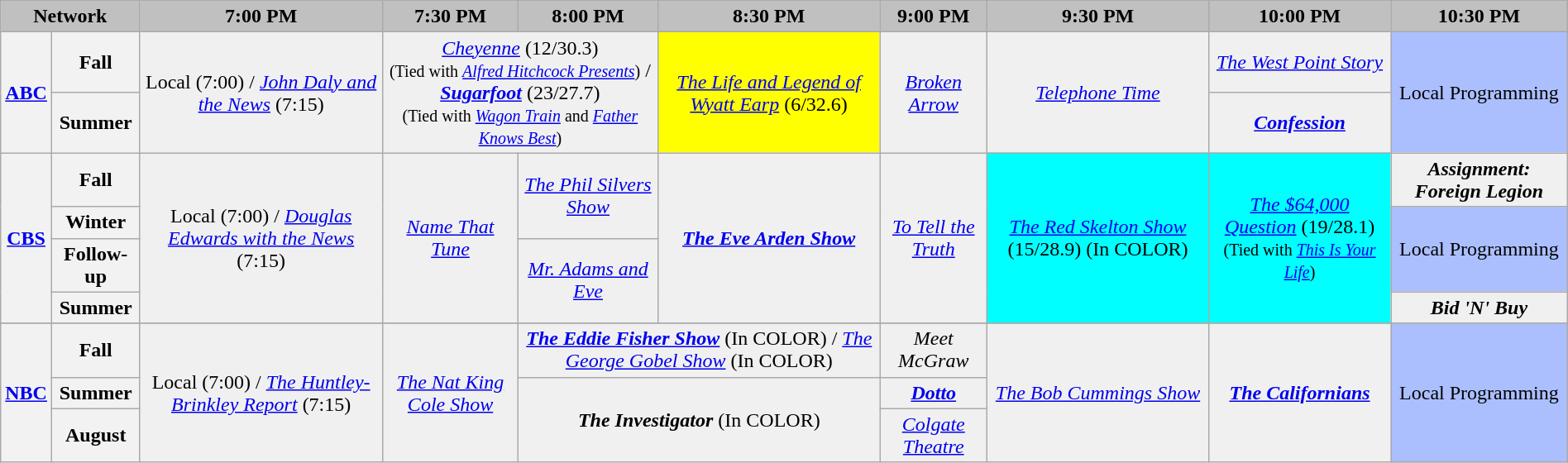<table class="wikitable" style="width:100%;margin-right:0;text-align:center">
<tr>
<th colspan="2" style="background-color:#C0C0C0;text-align:center">Network</th>
<th style="background-color:#C0C0C0;text-align:center">7:00 PM</th>
<th style="background-color:#C0C0C0;text-align:center">7:30 PM</th>
<th style="background-color:#C0C0C0;text-align:center">8:00 PM</th>
<th style="background-color:#C0C0C0;text-align:center">8:30 PM</th>
<th style="background-color:#C0C0C0;text-align:center">9:00 PM</th>
<th style="background-color:#C0C0C0;text-align:center">9:30 PM</th>
<th style="background-color:#C0C0C0;text-align:center">10:00 PM</th>
<th style="background-color:#C0C0C0;text-align:center">10:30 PM</th>
</tr>
<tr>
<th bgcolor="#C0C0C0" rowspan="2"><a href='#'>ABC</a></th>
<th>Fall</th>
<td bgcolor="#F0F0F0" rowspan="2">Local (7:00) / <em><a href='#'>John Daly and the News</a></em> (7:15)</td>
<td bgcolor="#F0F0F0" colspan="2" rowspan="2"><span><em><a href='#'>Cheyenne</a></em> (12/30.3)<br><small>(Tied with <em><a href='#'>Alfred Hitchcock Presents</a></em>)</small></span> / <span><strong><em><a href='#'>Sugarfoot</a></em></strong> (23/27.7)<br><small>(Tied with <em><a href='#'>Wagon Train</a></em> and <em><a href='#'>Father Knows Best</a></em>)</small></span></td>
<td bgcolor="#FFFF00" rowspan="2"><em><a href='#'>The Life and Legend of Wyatt Earp</a></em> (6/32.6)</td>
<td bgcolor="#F0F0F0" rowspan="2"><em><a href='#'>Broken Arrow</a></em></td>
<td bgcolor="#F0F0F0" rowspan="2"><em><a href='#'>Telephone Time</a></em></td>
<td bgcolor="#F0F0F0"><em><a href='#'>The West Point Story</a></em></td>
<td bgcolor="#ABBFFF" rowspan="2">Local Programming</td>
</tr>
<tr>
<th>Summer</th>
<td bgcolor="#F0F0F0"><strong><em><a href='#'>Confession</a></em></strong></td>
</tr>
<tr>
<th bgcolor="#C0C0C0" rowspan="4"><a href='#'>CBS</a></th>
<th>Fall</th>
<td bgcolor="#F0F0F0" rowspan="4">Local (7:00) / <em><a href='#'>Douglas Edwards with the News</a></em> (7:15)</td>
<td bgcolor="#F0F0F0" rowspan="4"><em><a href='#'>Name That Tune</a></em></td>
<td bgcolor="#F0F0F0" rowspan="2"><em><a href='#'>The Phil Silvers Show</a></em></td>
<td bgcolor="#F0F0F0" rowspan="4"><strong><em><a href='#'>The Eve Arden Show</a></em></strong></td>
<td bgcolor="#F0F0F0" rowspan="4"><em><a href='#'>To Tell the Truth</a></em></td>
<td bgcolor="#00FFFF" rowspan="4"><em><a href='#'>The Red Skelton Show</a></em> (15/28.9) (In <span>C</span><span>O</span><span>L</span><span>O</span><span>R</span>)</td>
<td bgcolor="#00FFFF" rowspan="4"><em><a href='#'>The $64,000 Question</a></em> (19/28.1)<br><small>(Tied with <em><a href='#'>This Is Your Life</a></em>)</small></td>
<td bgcolor="#F0F0F0"><strong><em>Assignment: Foreign Legion</em></strong></td>
</tr>
<tr>
<th>Winter</th>
<td rowspan="2" bgcolor="#ABBFFF">Local Programming</td>
</tr>
<tr>
<th>Follow-up</th>
<td bgcolor="#F0F0F0" rowspan="2"><em><a href='#'>Mr. Adams and Eve</a></em></td>
</tr>
<tr>
<th>Summer</th>
<td bgcolor="#F0F0F0"><strong><em>Bid 'N' Buy</em></strong></td>
</tr>
<tr>
</tr>
<tr>
<th rowspan="3" bgcolor="#C0C0C0"><a href='#'>NBC</a></th>
<th>Fall</th>
<td rowspan="3" bgcolor="#F0F0F0">Local (7:00) / <em><a href='#'>The Huntley-Brinkley Report</a></em> (7:15)</td>
<td rowspan="3" bgcolor="#F0F0F0"><em><a href='#'>The Nat King Cole Show</a></em></td>
<td colspan="2" bgcolor="#F0F0F0"><strong><em><a href='#'>The Eddie Fisher Show</a></em></strong> (In <span>C</span><span>O</span><span>L</span><span>O</span><span>R</span>) / <em><a href='#'>The George Gobel Show</a></em> (In <span>C</span><span>O</span><span>L</span><span>O</span><span>R</span>)</td>
<td bgcolor="#F0F0F0"><em>Meet McGraw</em></td>
<td rowspan="3" bgcolor="#F0F0F0"><em><a href='#'>The Bob Cummings Show</a></em></td>
<td rowspan="3" bgcolor="#F0F0F0"><strong><em><a href='#'>The Californians</a></em></strong></td>
<td rowspan="3" bgcolor="#ABBFFF">Local Programming</td>
</tr>
<tr>
<th>Summer</th>
<td colspan="2" rowspan="2" bgcolor="#F0F0F0"><strong><em>The Investigator</em></strong> (In <span>C</span><span>O</span><span>L</span><span>O</span><span>R</span>)</td>
<td bgcolor="#F0F0F0"><strong><em><a href='#'>Dotto</a></em></strong></td>
</tr>
<tr>
<th>August</th>
<td bgcolor="#F0F0F0"><em><a href='#'>Colgate Theatre</a></em></td>
</tr>
</table>
